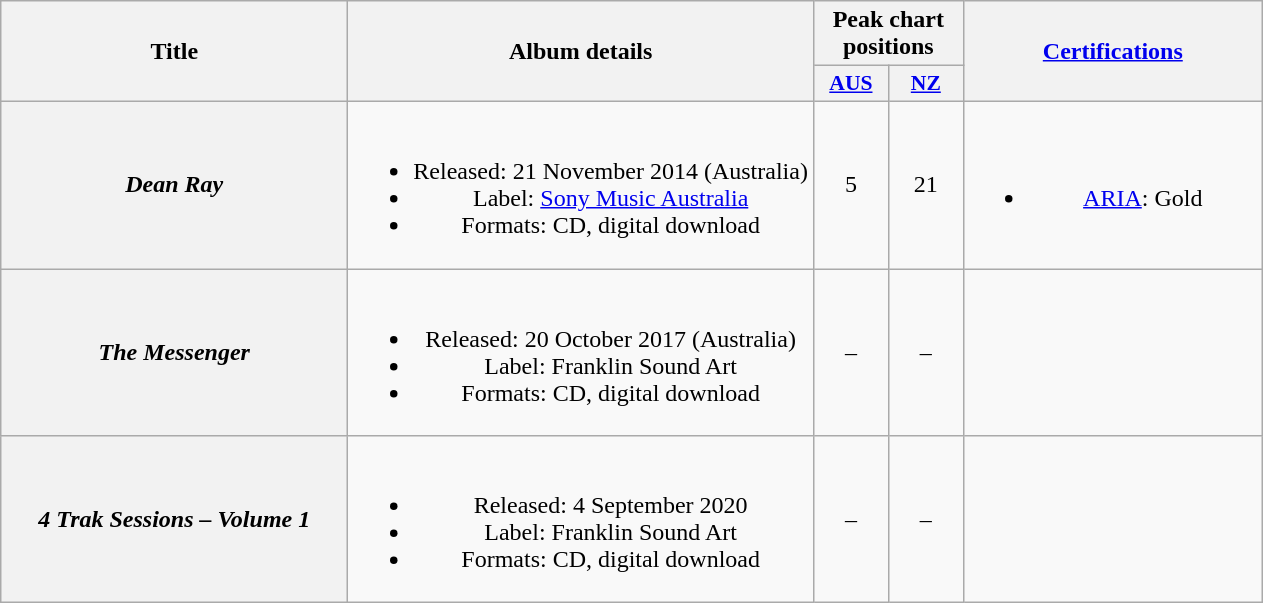<table class="wikitable plainrowheaders" style="text-align:center;">
<tr>
<th scope="col" rowspan="2" style="width:14em;">Title</th>
<th scope="col" rowspan="2">Album details</th>
<th scope="col" colspan="2">Peak chart positions</th>
<th scope="col" rowspan="2" style="width:12em;"><a href='#'>Certifications</a></th>
</tr>
<tr>
<th scope="col" style="width:3em;font-size:90%;"><a href='#'>AUS</a><br></th>
<th scope="col" style="width:3em;font-size:90%;"><a href='#'>NZ</a><br></th>
</tr>
<tr>
<th scope="row"><em>Dean Ray</em></th>
<td><br><ul><li>Released: 21 November 2014 <span>(Australia)</span></li><li>Label: <a href='#'>Sony Music Australia</a></li><li>Formats: CD, digital download</li></ul></td>
<td>5</td>
<td>21</td>
<td><br><ul><li><a href='#'>ARIA</a>: Gold</li></ul></td>
</tr>
<tr>
<th scope="row"><em>The Messenger</em></th>
<td><br><ul><li>Released: 20 October 2017 <span>(Australia)</span></li><li>Label: Franklin Sound Art</li><li>Formats: CD, digital download</li></ul></td>
<td>–</td>
<td>–</td>
<td></td>
</tr>
<tr>
<th scope="row"><em>4 Trak Sessions – Volume 1</em></th>
<td><br><ul><li>Released: 4 September 2020</li><li>Label: Franklin Sound Art</li><li>Formats: CD, digital download</li></ul></td>
<td>–</td>
<td>–</td>
<td></td>
</tr>
</table>
